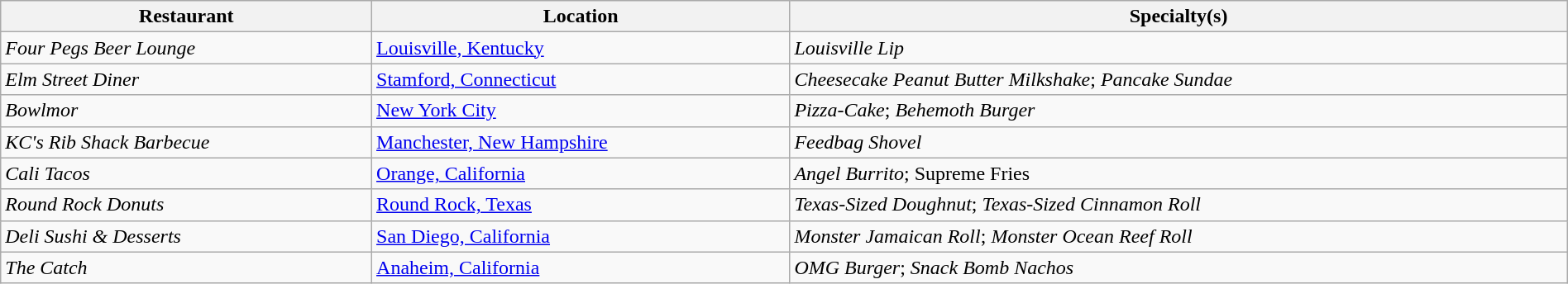<table class="wikitable" style="width:100%;">
<tr>
<th>Restaurant</th>
<th>Location</th>
<th>Specialty(s)</th>
</tr>
<tr>
<td><em>Four Pegs Beer Lounge</em></td>
<td><a href='#'>Louisville, Kentucky</a></td>
<td><em>Louisville Lip</em></td>
</tr>
<tr>
<td><em>Elm Street Diner</em></td>
<td><a href='#'>Stamford, Connecticut</a></td>
<td><em>Cheesecake Peanut Butter Milkshake</em>; <em>Pancake Sundae</em></td>
</tr>
<tr>
<td><em>Bowlmor</em></td>
<td><a href='#'>New York City</a></td>
<td><em>Pizza-Cake</em>; <em>Behemoth Burger</em></td>
</tr>
<tr>
<td><em>KC's Rib Shack Barbecue</em></td>
<td><a href='#'>Manchester, New Hampshire</a></td>
<td><em>Feedbag Shovel</em></td>
</tr>
<tr>
<td><em>Cali Tacos</em></td>
<td><a href='#'>Orange, California</a></td>
<td><em>Angel Burrito</em>; Supreme Fries</td>
</tr>
<tr>
<td><em>Round Rock Donuts</em></td>
<td><a href='#'>Round Rock, Texas</a></td>
<td><em>Texas-Sized Doughnut</em>; <em>Texas-Sized Cinnamon Roll</em></td>
</tr>
<tr>
<td><em>Deli Sushi & Desserts</em></td>
<td><a href='#'>San Diego, California</a></td>
<td><em>Monster Jamaican Roll</em>; <em>Monster Ocean Reef Roll</em></td>
</tr>
<tr>
<td><em>The Catch</em></td>
<td><a href='#'>Anaheim, California</a></td>
<td><em>OMG Burger</em>; <em>Snack Bomb Nachos</em></td>
</tr>
</table>
